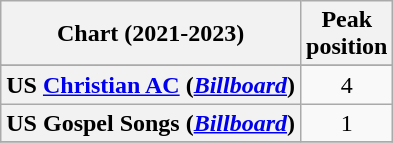<table class="wikitable sortable plainrowheaders" style="text-align:center">
<tr>
<th scope="col">Chart (2021-2023)</th>
<th scope="col">Peak<br>position</th>
</tr>
<tr>
</tr>
<tr>
</tr>
<tr>
<th scope="row">US <a href='#'>Christian AC</a> (<em><a href='#'>Billboard</a></em>)</th>
<td>4</td>
</tr>
<tr>
<th scope="row">US Gospel Songs (<a href='#'><em>Billboard</em></a>)</th>
<td>1</td>
</tr>
<tr>
</tr>
</table>
